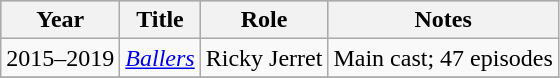<table class="wikitable">
<tr style="background:#b0c4de; text-align:center;">
<th>Year</th>
<th>Title</th>
<th>Role</th>
<th>Notes</th>
</tr>
<tr>
<td>2015–2019</td>
<td><em><a href='#'>Ballers</a></em></td>
<td>Ricky Jerret</td>
<td>Main cast; 47 episodes</td>
</tr>
<tr>
</tr>
</table>
